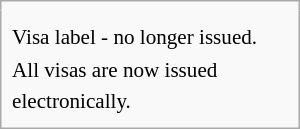<table class="wikitable floatright"  style="margin-left:1em; margin-right:0; width:200px;">
<tr>
<td style = "border: 0;"></td>
</tr>
<tr>
<td style = "border: 0; font-size: 88%; line-height: 1.5em; padding: 0.5em;">Visa label - no longer issued. All visas are now issued electronically.</td>
</tr>
</table>
